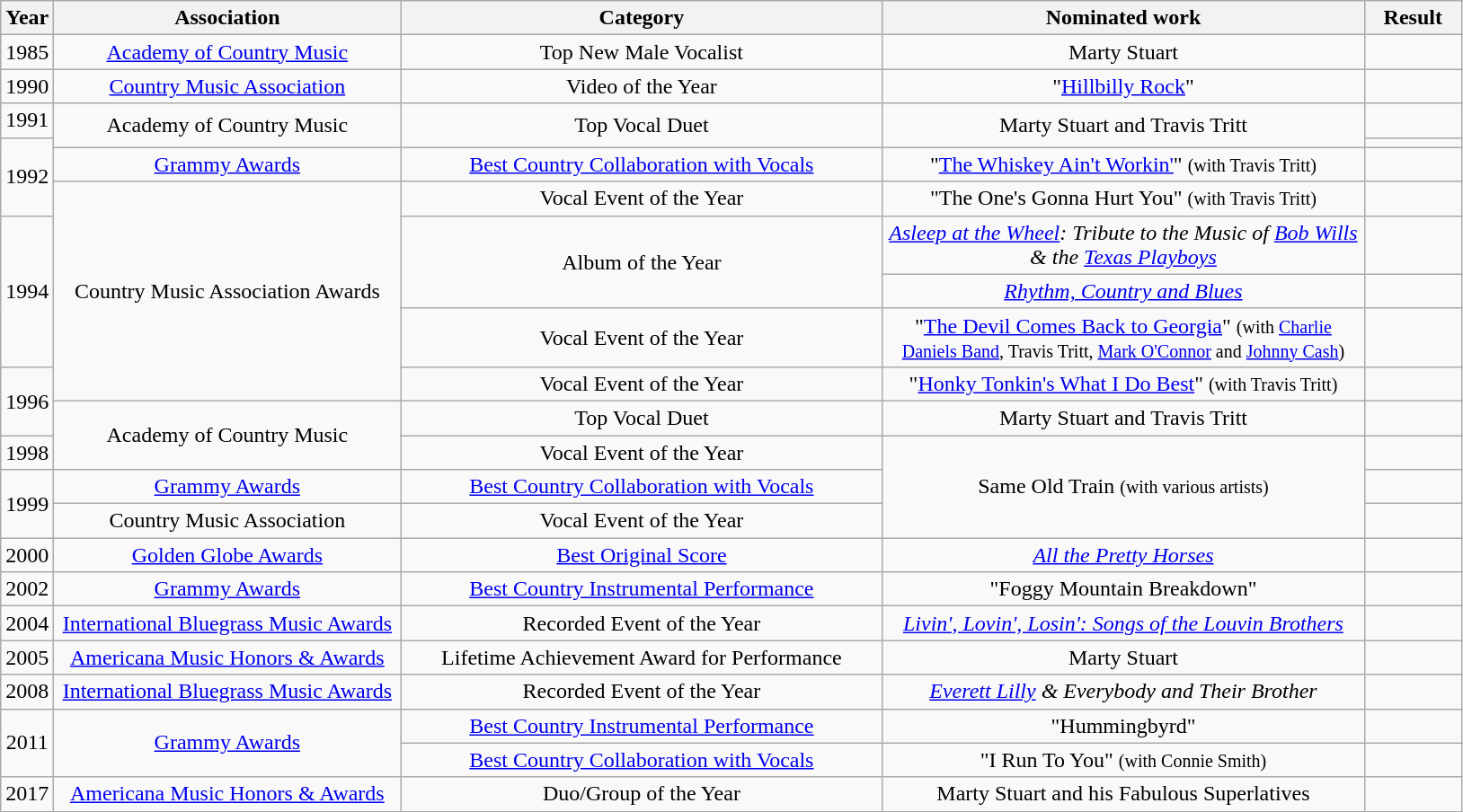<table class="wikitable">
<tr>
<th>Year</th>
<th width="250">Association</th>
<th width="350">Category</th>
<th width="350">Nominated work</th>
<th width="65">Result</th>
</tr>
<tr>
<td align="center" rowspan=1>1985</td>
<td align="center" rowspan=1><a href='#'>Academy of Country Music</a></td>
<td align="center">Top New Male Vocalist</td>
<td align="center">Marty Stuart</td>
<td></td>
</tr>
<tr>
<td align="center" rowspan=1>1990</td>
<td align="center" rowspan=1><a href='#'>Country Music Association</a></td>
<td align="center">Video of the Year</td>
<td align="center">"<a href='#'>Hillbilly Rock</a>"</td>
<td></td>
</tr>
<tr>
<td align="center" rowspan=1>1991</td>
<td align="center" rowspan=2>Academy of Country Music</td>
<td align="center" rowspan=2>Top Vocal Duet</td>
<td align="center" rowspan=2>Marty Stuart and Travis Tritt</td>
<td></td>
</tr>
<tr>
<td align="center" rowspan=3>1992</td>
<td></td>
</tr>
<tr>
<td align="center" rowspan=1><a href='#'>Grammy Awards</a></td>
<td align="center"><a href='#'>Best Country Collaboration with Vocals</a></td>
<td align="center">"<a href='#'>The Whiskey Ain't Workin'</a>" <small>(with Travis Tritt)</small></td>
<td></td>
</tr>
<tr>
<td align="center" rowspan=5>Country Music Association Awards</td>
<td align="center">Vocal Event of the Year</td>
<td align="center">"The One's Gonna Hurt You" <small>(with Travis Tritt)</small></td>
<td></td>
</tr>
<tr>
<td align="center" rowspan=3>1994</td>
<td align="center" rowspan=2>Album of the Year</td>
<td align="center"><em><a href='#'>Asleep at the Wheel</a>: Tribute to the Music of <a href='#'>Bob Wills</a> & the <a href='#'>Texas Playboys</a></em></td>
<td></td>
</tr>
<tr>
<td align="center"><em><a href='#'>Rhythm, Country and Blues</a></em></td>
<td></td>
</tr>
<tr>
<td align="center">Vocal Event of the Year</td>
<td align="center">"<a href='#'>The Devil Comes Back to Georgia</a>" <small>(with <a href='#'>Charlie Daniels Band</a>, Travis Tritt, <a href='#'>Mark O'Connor</a> and <a href='#'>Johnny Cash</a>)</small></td>
<td></td>
</tr>
<tr>
<td align="center" rowspan=2>1996</td>
<td align="center">Vocal Event of the Year</td>
<td align="center">"<a href='#'>Honky Tonkin's What I Do Best</a>" <small>(with Travis Tritt)</small></td>
<td></td>
</tr>
<tr>
<td align="center" rowspan=2>Academy of Country Music</td>
<td align="center">Top Vocal Duet</td>
<td align="center">Marty Stuart and Travis Tritt</td>
<td></td>
</tr>
<tr>
<td align="center" rowspan=1>1998</td>
<td align="center">Vocal Event of the Year</td>
<td align="center" rowspan=3>Same Old Train <small>(with various artists)</small></td>
<td></td>
</tr>
<tr>
<td align="center" rowspan=2>1999</td>
<td align="center" rowspan=1><a href='#'>Grammy Awards</a></td>
<td align="center"><a href='#'>Best Country Collaboration with Vocals</a></td>
<td></td>
</tr>
<tr>
<td align="center" rowspan=1>Country Music Association</td>
<td align="center">Vocal Event of the Year</td>
<td></td>
</tr>
<tr>
<td align="center" rowspan=1>2000</td>
<td align="center" rowspan=1><a href='#'>Golden Globe Awards</a></td>
<td align="center"><a href='#'>Best Original Score</a></td>
<td align="center"><em><a href='#'>All the Pretty Horses</a></em></td>
<td></td>
</tr>
<tr>
<td align="center" rowspan=1>2002</td>
<td align="center" rowspan=1><a href='#'>Grammy Awards</a></td>
<td align="center" rowspan=1><a href='#'>Best Country Instrumental Performance</a></td>
<td align="center">"Foggy Mountain Breakdown"</td>
<td></td>
</tr>
<tr>
<td align="center" rowspan=1>2004</td>
<td align="center" rowspan=1><a href='#'>International Bluegrass Music Awards</a></td>
<td align="center">Recorded Event of the Year</td>
<td align="center"><em><a href='#'>Livin', Lovin', Losin': Songs of the Louvin Brothers</a></em></td>
<td></td>
</tr>
<tr>
<td align="center" rowspan=1>2005</td>
<td align="center" rowspan=1><a href='#'>Americana Music Honors & Awards</a></td>
<td align="center">Lifetime Achievement Award for Performance</td>
<td align="center">Marty Stuart</td>
<td></td>
</tr>
<tr>
<td align="center" rowspan=1>2008</td>
<td align="center" rowspan=1><a href='#'>International Bluegrass Music Awards</a></td>
<td align="center">Recorded Event of the Year</td>
<td align="center"><em><a href='#'>Everett Lilly</a> & Everybody and Their Brother</em></td>
<td></td>
</tr>
<tr>
<td align="center" rowspan=2>2011</td>
<td align="center" rowspan=2><a href='#'>Grammy Awards</a></td>
<td align="center" rowspan=1><a href='#'>Best Country Instrumental Performance</a></td>
<td align="center">"Hummingbyrd"</td>
<td></td>
</tr>
<tr>
<td align="center" rowspan=1><a href='#'>Best Country Collaboration with Vocals</a></td>
<td align="center">"I Run To You" <small>(with Connie Smith)</small></td>
<td></td>
</tr>
<tr>
<td align="center" rowspan=1>2017</td>
<td align="center" rowspan=1><a href='#'>Americana Music Honors & Awards</a></td>
<td align="center">Duo/Group of the Year</td>
<td align="center">Marty Stuart and his Fabulous Superlatives</td>
<td></td>
</tr>
</table>
